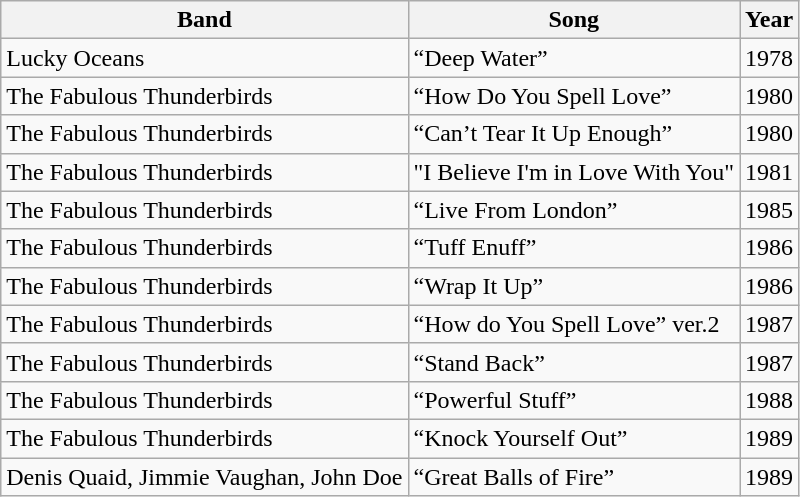<table class="wikitable">
<tr>
<th>Band</th>
<th>Song</th>
<th>Year</th>
</tr>
<tr>
<td>Lucky Oceans</td>
<td>“Deep Water”</td>
<td>1978</td>
</tr>
<tr>
<td>The Fabulous Thunderbirds</td>
<td>“How Do You Spell Love”</td>
<td>1980</td>
</tr>
<tr>
<td>The Fabulous Thunderbirds</td>
<td>“Can’t Tear It Up Enough”</td>
<td>1980</td>
</tr>
<tr>
<td>The Fabulous Thunderbirds</td>
<td>"I Believe I'm in Love With You"</td>
<td>1981</td>
</tr>
<tr>
<td>The Fabulous Thunderbirds</td>
<td>“Live From London”</td>
<td>1985</td>
</tr>
<tr>
<td>The Fabulous Thunderbirds</td>
<td>“Tuff Enuff”</td>
<td>1986</td>
</tr>
<tr>
<td>The Fabulous Thunderbirds</td>
<td>“Wrap It Up”</td>
<td>1986</td>
</tr>
<tr>
<td>The Fabulous Thunderbirds</td>
<td>“How do You Spell Love” ver.2</td>
<td>1987</td>
</tr>
<tr>
<td>The Fabulous Thunderbirds</td>
<td>“Stand Back”</td>
<td>1987</td>
</tr>
<tr>
<td>The Fabulous Thunderbirds</td>
<td>“Powerful Stuff”</td>
<td>1988</td>
</tr>
<tr>
<td>The Fabulous Thunderbirds</td>
<td>“Knock Yourself Out”</td>
<td>1989</td>
</tr>
<tr>
<td>Denis Quaid, Jimmie Vaughan, John Doe</td>
<td>“Great Balls of Fire”</td>
<td>1989</td>
</tr>
</table>
